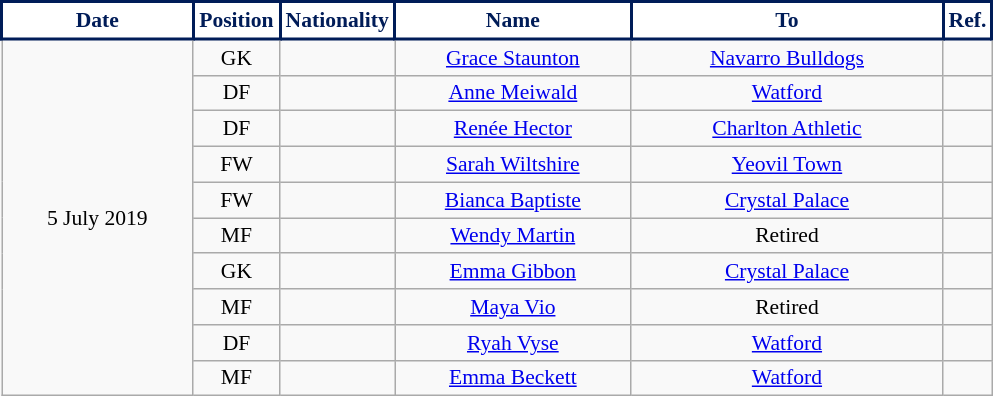<table class="wikitable" style="text-align:center; font-size:90%; ">
<tr>
<th style="background:#fff;color:#001C58;border:2px solid #001C58; width:120px;">Date</th>
<th style="background:#fff;color:#001C58;border:2px solid #001C58; width:50px;">Position</th>
<th style="background:#fff;color:#001C58;border:2px solid #001C58; width:50px;">Nationality</th>
<th style="background:#fff;color:#001C58;border:2px solid #001C58; width:150px;">Name</th>
<th style="background:#fff;color:#001C58;border:2px solid #001C58; width:200px;">To</th>
<th style="background:#fff;color:#001C58;border:2px solid #001C58; width:25px;">Ref.</th>
</tr>
<tr>
<td rowspan="10">5 July 2019</td>
<td>GK</td>
<td></td>
<td><a href='#'>Grace Staunton</a></td>
<td> <a href='#'>Navarro Bulldogs</a></td>
<td></td>
</tr>
<tr>
<td>DF</td>
<td></td>
<td><a href='#'>Anne Meiwald</a></td>
<td> <a href='#'>Watford</a></td>
<td></td>
</tr>
<tr>
<td>DF</td>
<td></td>
<td><a href='#'>Renée Hector</a></td>
<td> <a href='#'>Charlton Athletic</a></td>
<td></td>
</tr>
<tr>
<td>FW</td>
<td></td>
<td><a href='#'>Sarah Wiltshire</a></td>
<td> <a href='#'>Yeovil Town</a></td>
<td></td>
</tr>
<tr>
<td>FW</td>
<td></td>
<td><a href='#'>Bianca Baptiste</a></td>
<td> <a href='#'>Crystal Palace</a></td>
<td></td>
</tr>
<tr>
<td>MF</td>
<td></td>
<td><a href='#'>Wendy Martin</a></td>
<td>Retired</td>
<td></td>
</tr>
<tr>
<td>GK</td>
<td></td>
<td><a href='#'>Emma Gibbon</a></td>
<td> <a href='#'>Crystal Palace</a></td>
<td></td>
</tr>
<tr>
<td>MF</td>
<td></td>
<td><a href='#'>Maya Vio</a></td>
<td>Retired</td>
<td></td>
</tr>
<tr>
<td>DF</td>
<td></td>
<td><a href='#'>Ryah Vyse</a></td>
<td> <a href='#'>Watford</a></td>
<td></td>
</tr>
<tr>
<td>MF</td>
<td></td>
<td><a href='#'>Emma Beckett</a></td>
<td> <a href='#'>Watford</a></td>
<td></td>
</tr>
</table>
